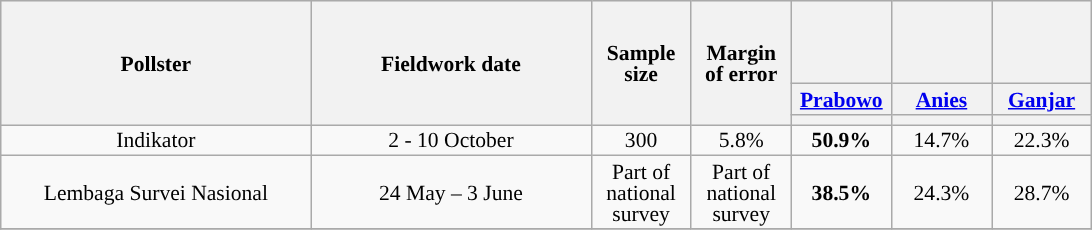<table class="wikitable" style="text-align:center; font-size:90%; line-height:14px;">
<tr style="height:55px; background-color:#E9E9E9">
<th rowspan="3" style="width:200px;">Pollster</th>
<th rowspan="3" style="width:180px;">Fieldwork date</th>
<th rowspan="3" style="width:60px;">Sample size</th>
<th rowspan="3" style="width:60px;">Margin of error</th>
<th style="width:60px;"></th>
<th style="width:60px;"></th>
<th style="width:60px;"></th>
</tr>
<tr>
<th><a href='#'>Prabowo</a> <br></th>
<th><a href='#'>Anies</a> <br></th>
<th><a href='#'>Ganjar</a> <br></th>
</tr>
<tr>
<th class="unsortable" style="color:inherit;background:"></th>
<th class="unsortable" style="color:inherit;background:"></th>
<th class="unsortable" style="color:inherit;background:"></th>
</tr>
<tr>
<td>Indikator</td>
<td>2 - 10 October</td>
<td>300</td>
<td>5.8%</td>
<td style="background-color:#"><strong>50.9%</strong> </td>
<td>14.7% </td>
<td>22.3% </td>
</tr>
<tr>
<td>Lembaga Survei Nasional</td>
<td>24 May – 3 June</td>
<td>Part of national survey</td>
<td>Part of national survey</td>
<td style="background-color:#"><strong>38.5%</strong> </td>
<td>24.3% </td>
<td>28.7% </td>
</tr>
<tr>
</tr>
</table>
